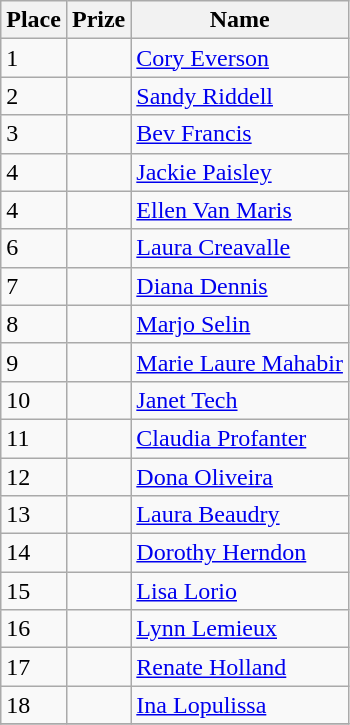<table class="wikitable">
<tr>
<th>Place</th>
<th>Prize</th>
<th>Name</th>
</tr>
<tr>
<td>1</td>
<td></td>
<td> <a href='#'>Cory Everson</a></td>
</tr>
<tr>
<td>2</td>
<td></td>
<td> <a href='#'>Sandy Riddell</a></td>
</tr>
<tr>
<td>3</td>
<td></td>
<td> <a href='#'>Bev Francis</a></td>
</tr>
<tr>
<td>4</td>
<td></td>
<td> <a href='#'>Jackie Paisley</a></td>
</tr>
<tr>
<td>4</td>
<td></td>
<td> <a href='#'>Ellen Van Maris</a></td>
</tr>
<tr>
<td>6</td>
<td></td>
<td> <a href='#'>Laura Creavalle</a></td>
</tr>
<tr>
<td>7</td>
<td></td>
<td> <a href='#'>Diana Dennis</a></td>
</tr>
<tr>
<td>8</td>
<td></td>
<td> <a href='#'>Marjo Selin</a></td>
</tr>
<tr>
<td>9</td>
<td></td>
<td> <a href='#'>Marie Laure Mahabir</a></td>
</tr>
<tr>
<td>10</td>
<td></td>
<td> <a href='#'>Janet Tech</a></td>
</tr>
<tr>
<td>11</td>
<td></td>
<td> <a href='#'>Claudia Profanter</a></td>
</tr>
<tr>
<td>12</td>
<td></td>
<td> <a href='#'>Dona Oliveira</a></td>
</tr>
<tr>
<td>13</td>
<td></td>
<td> <a href='#'>Laura Beaudry</a></td>
</tr>
<tr>
<td>14</td>
<td></td>
<td> <a href='#'>Dorothy Herndon</a></td>
</tr>
<tr>
<td>15</td>
<td></td>
<td> <a href='#'>Lisa Lorio</a></td>
</tr>
<tr>
<td>16</td>
<td></td>
<td> <a href='#'>Lynn Lemieux</a></td>
</tr>
<tr>
<td>17</td>
<td></td>
<td> <a href='#'>Renate Holland</a></td>
</tr>
<tr>
<td>18</td>
<td></td>
<td> <a href='#'>Ina Lopulissa</a></td>
</tr>
<tr>
</tr>
</table>
